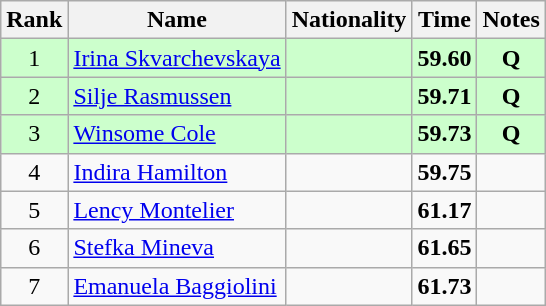<table class="wikitable sortable" style="text-align:center">
<tr>
<th>Rank</th>
<th>Name</th>
<th>Nationality</th>
<th>Time</th>
<th>Notes</th>
</tr>
<tr bgcolor=ccffcc>
<td>1</td>
<td align=left><a href='#'>Irina Skvarchevskaya</a></td>
<td align=left></td>
<td><strong>59.60</strong></td>
<td><strong>Q</strong></td>
</tr>
<tr bgcolor=ccffcc>
<td>2</td>
<td align=left><a href='#'>Silje Rasmussen</a></td>
<td align=left></td>
<td><strong>59.71</strong></td>
<td><strong>Q</strong></td>
</tr>
<tr bgcolor=ccffcc>
<td>3</td>
<td align=left><a href='#'>Winsome Cole</a></td>
<td align=left></td>
<td><strong>59.73</strong></td>
<td><strong>Q</strong></td>
</tr>
<tr>
<td>4</td>
<td align=left><a href='#'>Indira Hamilton</a></td>
<td align=left></td>
<td><strong>59.75</strong></td>
<td></td>
</tr>
<tr>
<td>5</td>
<td align=left><a href='#'>Lency Montelier</a></td>
<td align=left></td>
<td><strong>61.17</strong></td>
<td></td>
</tr>
<tr>
<td>6</td>
<td align=left><a href='#'>Stefka Mineva</a></td>
<td align=left></td>
<td><strong>61.65</strong></td>
<td></td>
</tr>
<tr>
<td>7</td>
<td align=left><a href='#'>Emanuela Baggiolini</a></td>
<td align=left></td>
<td><strong>61.73</strong></td>
<td></td>
</tr>
</table>
